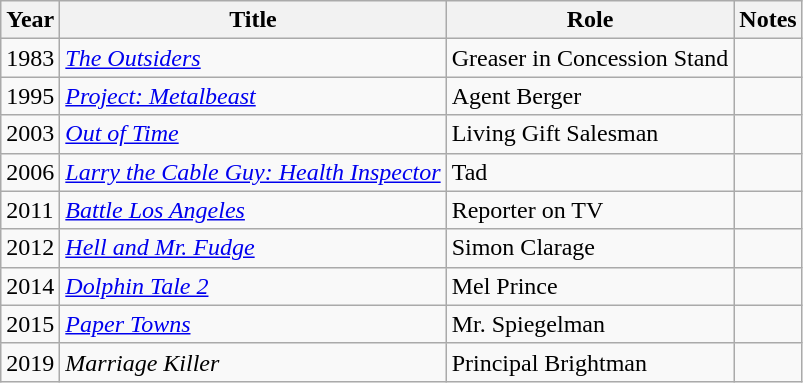<table class="wikitable">
<tr>
<th>Year</th>
<th>Title</th>
<th>Role</th>
<th class="unsortable">Notes</th>
</tr>
<tr>
<td>1983</td>
<td><em><a href='#'>The Outsiders</a></em></td>
<td>Greaser in Concession Stand</td>
<td></td>
</tr>
<tr>
<td>1995</td>
<td><em><a href='#'>Project: Metalbeast</a></em></td>
<td>Agent Berger</td>
<td></td>
</tr>
<tr>
<td>2003</td>
<td><em><a href='#'>Out of Time</a></em></td>
<td>Living Gift Salesman</td>
<td></td>
</tr>
<tr>
<td>2006</td>
<td><em><a href='#'>Larry the Cable Guy: Health Inspector</a></em></td>
<td>Tad</td>
<td></td>
</tr>
<tr>
<td>2011</td>
<td><em><a href='#'>Battle Los Angeles</a></em></td>
<td>Reporter on TV</td>
<td></td>
</tr>
<tr>
<td>2012</td>
<td><em><a href='#'>Hell and Mr. Fudge</a></em></td>
<td>Simon Clarage</td>
<td></td>
</tr>
<tr>
<td>2014</td>
<td><em><a href='#'>Dolphin Tale 2</a></em></td>
<td>Mel Prince</td>
<td></td>
</tr>
<tr>
<td>2015</td>
<td><em><a href='#'>Paper Towns</a></em></td>
<td>Mr. Spiegelman</td>
<td></td>
</tr>
<tr>
<td>2019</td>
<td><em>Marriage Killer</em></td>
<td>Principal Brightman</td>
<td></td>
</tr>
</table>
